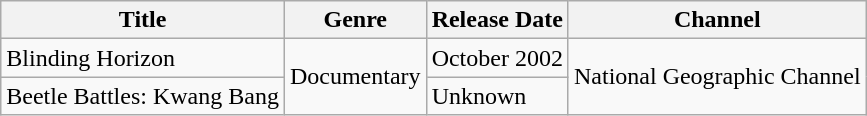<table class="wikitable sortable">
<tr>
<th>Title</th>
<th>Genre</th>
<th>Release Date</th>
<th>Channel</th>
</tr>
<tr>
<td>Blinding Horizon</td>
<td rowspan="2">Documentary</td>
<td>October 2002</td>
<td rowspan="2">National Geographic Channel</td>
</tr>
<tr>
<td>Beetle Battles: Kwang Bang</td>
<td>Unknown</td>
</tr>
</table>
